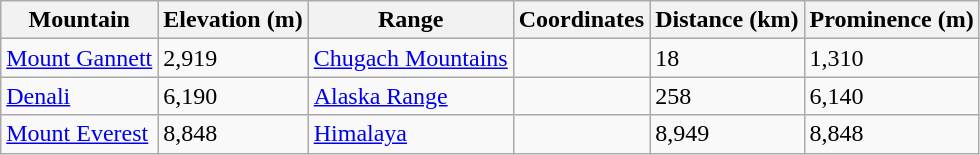<table class="wikitable">
<tr>
<th>Mountain</th>
<th>Elevation (m)</th>
<th>Range</th>
<th>Coordinates</th>
<th>Distance (km)</th>
<th>Prominence (m)</th>
</tr>
<tr>
<td><a href='#'>Mount Gannett</a></td>
<td>2,919</td>
<td><a href='#'>Chugach Mountains</a></td>
<td></td>
<td>18</td>
<td>1,310</td>
</tr>
<tr>
<td><a href='#'>Denali</a></td>
<td>6,190</td>
<td><a href='#'>Alaska Range</a></td>
<td></td>
<td>258</td>
<td>6,140</td>
</tr>
<tr>
<td><a href='#'>Mount Everest</a></td>
<td>8,848</td>
<td><a href='#'>Himalaya</a></td>
<td></td>
<td>8,949</td>
<td>8,848</td>
</tr>
</table>
